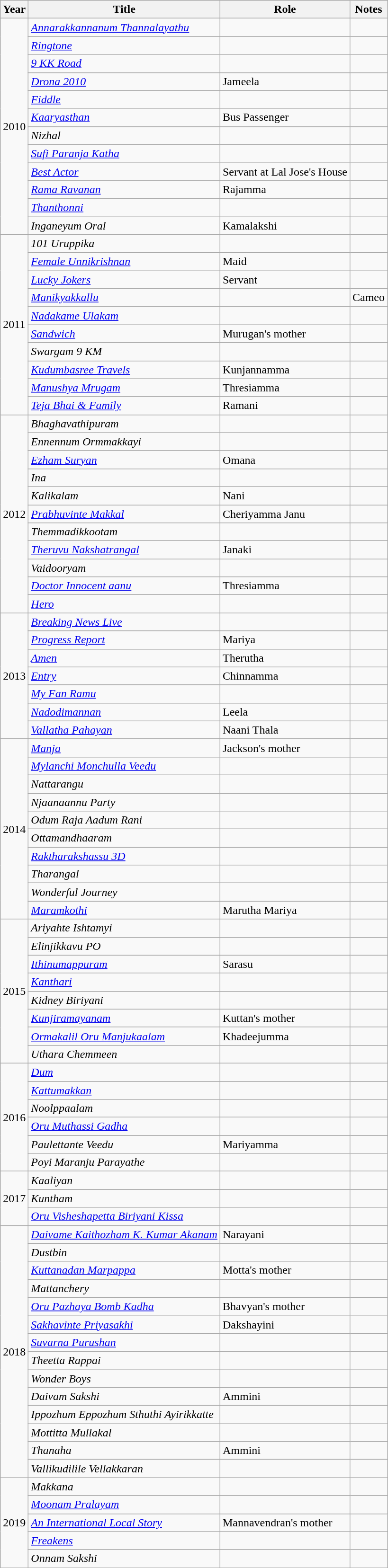<table class="wikitable sortable">
<tr>
<th>Year</th>
<th>Title</th>
<th>Role</th>
<th class="unsortable">Notes</th>
</tr>
<tr>
<td rowspan=12>2010</td>
<td><em><a href='#'>Annarakkannanum Thannalayathu</a></em></td>
<td></td>
<td></td>
</tr>
<tr>
<td><em><a href='#'>Ringtone</a></em></td>
<td></td>
<td></td>
</tr>
<tr>
<td><em><a href='#'>9 KK Road</a></em></td>
<td></td>
<td></td>
</tr>
<tr>
<td><em><a href='#'>Drona 2010</a></em></td>
<td>Jameela</td>
<td></td>
</tr>
<tr>
<td><em><a href='#'>Fiddle</a></em></td>
<td></td>
<td></td>
</tr>
<tr>
<td><em><a href='#'>Kaaryasthan</a></em></td>
<td>Bus Passenger</td>
<td></td>
</tr>
<tr>
<td><em>Nizhal</em></td>
<td></td>
<td></td>
</tr>
<tr>
<td><em><a href='#'>Sufi Paranja Katha</a></em></td>
<td></td>
<td></td>
</tr>
<tr>
<td><em><a href='#'>Best Actor</a></em></td>
<td>Servant at Lal Jose's House</td>
<td></td>
</tr>
<tr>
<td><em><a href='#'>Rama Ravanan</a></em></td>
<td>Rajamma</td>
<td></td>
</tr>
<tr>
<td><em><a href='#'>Thanthonni</a></em></td>
<td></td>
<td></td>
</tr>
<tr>
<td><em>Inganeyum Oral</em></td>
<td>Kamalakshi</td>
<td></td>
</tr>
<tr>
<td rowspan=10>2011</td>
<td><em>101 Uruppika</em></td>
<td></td>
<td></td>
</tr>
<tr>
<td><em><a href='#'>Female Unnikrishnan</a></em></td>
<td>Maid</td>
<td></td>
</tr>
<tr>
<td><em><a href='#'>Lucky Jokers</a></em></td>
<td>Servant</td>
<td></td>
</tr>
<tr>
<td><em><a href='#'>Manikyakkallu</a></em></td>
<td></td>
<td>Cameo</td>
</tr>
<tr>
<td><em><a href='#'>Nadakame Ulakam</a></em></td>
<td></td>
<td></td>
</tr>
<tr>
<td><em><a href='#'>Sandwich</a></em></td>
<td>Murugan's mother</td>
<td></td>
</tr>
<tr>
<td><em>Swargam 9 KM</em></td>
<td></td>
<td></td>
</tr>
<tr>
<td><em><a href='#'>Kudumbasree Travels</a></em></td>
<td>Kunjannamma</td>
<td></td>
</tr>
<tr>
<td><em><a href='#'>Manushya Mrugam</a></em></td>
<td>Thresiamma</td>
<td></td>
</tr>
<tr>
<td><em><a href='#'>Teja Bhai & Family</a></em></td>
<td>Ramani</td>
<td></td>
</tr>
<tr>
<td rowspan=11>2012</td>
<td><em>Bhaghavathipuram</em></td>
<td></td>
<td></td>
</tr>
<tr>
<td><em>Ennennum Ormmakkayi</em></td>
<td></td>
<td></td>
</tr>
<tr>
<td><em><a href='#'>Ezham Suryan</a></em></td>
<td>Omana</td>
<td></td>
</tr>
<tr>
<td><em>Ina</em></td>
<td></td>
<td></td>
</tr>
<tr>
<td><em>Kalikalam</em></td>
<td>Nani</td>
<td></td>
</tr>
<tr>
<td><em><a href='#'>Prabhuvinte Makkal</a></em></td>
<td>Cheriyamma Janu</td>
<td></td>
</tr>
<tr>
<td><em>Themmadikkootam</em></td>
<td></td>
<td></td>
</tr>
<tr>
<td><em><a href='#'>Theruvu Nakshatrangal</a></em></td>
<td>Janaki</td>
<td></td>
</tr>
<tr>
<td><em>Vaidooryam</em></td>
<td></td>
<td></td>
</tr>
<tr>
<td><em><a href='#'>Doctor Innocent aanu</a></em></td>
<td>Thresiamma</td>
<td></td>
</tr>
<tr>
<td><em><a href='#'>Hero</a></em></td>
<td></td>
<td></td>
</tr>
<tr>
<td rowspan=7>2013</td>
<td><em><a href='#'>Breaking News Live</a></em></td>
<td></td>
<td></td>
</tr>
<tr>
<td><em><a href='#'>Progress Report</a></em></td>
<td>Mariya</td>
<td></td>
</tr>
<tr>
<td><em><a href='#'>Amen</a></em></td>
<td>Therutha</td>
<td></td>
</tr>
<tr>
<td><em><a href='#'>Entry</a></em></td>
<td>Chinnamma</td>
<td></td>
</tr>
<tr>
<td><em><a href='#'>My Fan Ramu</a></em></td>
<td></td>
<td></td>
</tr>
<tr>
<td><em><a href='#'>Nadodimannan</a></em></td>
<td>Leela</td>
<td></td>
</tr>
<tr>
<td><em><a href='#'>Vallatha Pahayan</a></em></td>
<td>Naani Thala</td>
<td></td>
</tr>
<tr>
<td rowspan=10>2014</td>
<td><em><a href='#'>Manja</a></em></td>
<td>Jackson's mother</td>
<td></td>
</tr>
<tr>
<td><em><a href='#'>Mylanchi Monchulla Veedu</a></em></td>
<td></td>
<td></td>
</tr>
<tr>
<td><em>Nattarangu</em></td>
<td></td>
<td></td>
</tr>
<tr>
<td><em>Njaanaannu Party</em></td>
<td></td>
<td></td>
</tr>
<tr>
<td><em>Odum Raja Aadum Rani</em></td>
<td></td>
<td></td>
</tr>
<tr>
<td><em>Ottamandhaaram</em></td>
<td></td>
<td></td>
</tr>
<tr>
<td><em><a href='#'>Raktharakshassu 3D</a></em></td>
<td></td>
<td></td>
</tr>
<tr>
<td><em>Tharangal</em></td>
<td></td>
<td></td>
</tr>
<tr>
<td><em>Wonderful Journey</em></td>
<td></td>
<td></td>
</tr>
<tr>
<td><em><a href='#'>Maramkothi</a></em></td>
<td>Marutha Mariya</td>
<td></td>
</tr>
<tr>
<td rowspan=8>2015</td>
<td><em>Ariyahte Ishtamyi</em></td>
<td></td>
<td></td>
</tr>
<tr>
<td><em>Elinjikkavu PO</em></td>
<td></td>
<td></td>
</tr>
<tr>
<td><em><a href='#'>Ithinumappuram</a></em></td>
<td>Sarasu</td>
<td></td>
</tr>
<tr>
<td><em><a href='#'>Kanthari</a></em></td>
<td></td>
<td></td>
</tr>
<tr>
<td><em>Kidney Biriyani</em></td>
<td></td>
<td></td>
</tr>
<tr>
<td><em><a href='#'>Kunjiramayanam</a></em></td>
<td>Kuttan's mother</td>
<td></td>
</tr>
<tr>
<td><em><a href='#'>Ormakalil Oru Manjukaalam</a></em></td>
<td>Khadeejumma</td>
<td></td>
</tr>
<tr>
<td><em>Uthara Chemmeen</em></td>
<td></td>
<td></td>
</tr>
<tr>
<td rowspan=6>2016</td>
<td><em><a href='#'>Dum</a></em></td>
<td></td>
<td></td>
</tr>
<tr>
<td><em><a href='#'>Kattumakkan</a></em></td>
<td></td>
<td></td>
</tr>
<tr>
<td><em>Noolppaalam</em></td>
<td></td>
<td></td>
</tr>
<tr>
<td><em><a href='#'>Oru Muthassi Gadha</a></em></td>
<td></td>
<td></td>
</tr>
<tr>
<td><em>Paulettante Veedu</em></td>
<td>Mariyamma</td>
<td></td>
</tr>
<tr>
<td><em>Poyi Maranju Parayathe</em></td>
<td></td>
<td></td>
</tr>
<tr>
<td rowspan=3>2017</td>
<td><em>Kaaliyan</em></td>
<td></td>
<td></td>
</tr>
<tr>
<td><em>Kuntham</em></td>
<td></td>
<td></td>
</tr>
<tr>
<td><em><a href='#'>Oru Visheshapetta Biriyani Kissa</a></em></td>
<td></td>
<td></td>
</tr>
<tr>
<td rowspan=14>2018</td>
<td><em><a href='#'>Daivame Kaithozham K. Kumar Akanam</a></em></td>
<td>Narayani</td>
<td></td>
</tr>
<tr>
<td><em>Dustbin</em></td>
<td></td>
<td></td>
</tr>
<tr>
<td><em><a href='#'>Kuttanadan Marpappa</a></em></td>
<td>Motta's mother</td>
<td></td>
</tr>
<tr>
<td><em>Mattanchery</em></td>
<td></td>
<td></td>
</tr>
<tr>
<td><em><a href='#'>Oru Pazhaya Bomb Kadha</a></em></td>
<td>Bhavyan's mother</td>
<td></td>
</tr>
<tr>
<td><em><a href='#'>Sakhavinte Priyasakhi</a></em></td>
<td>Dakshayini</td>
<td></td>
</tr>
<tr>
<td><em><a href='#'>Suvarna Purushan</a></em></td>
<td></td>
<td></td>
</tr>
<tr>
<td><em>Theetta Rappai</em></td>
<td></td>
<td></td>
</tr>
<tr>
<td><em>Wonder Boys</em></td>
<td></td>
<td></td>
</tr>
<tr>
<td><em>Daivam Sakshi</em></td>
<td>Ammini</td>
<td></td>
</tr>
<tr>
<td><em>Ippozhum Eppozhum Sthuthi Ayirikkatte</em></td>
<td></td>
<td></td>
</tr>
<tr>
<td><em>Mottitta Mullakal</em></td>
<td></td>
<td></td>
</tr>
<tr>
<td><em>Thanaha</em></td>
<td>Ammini</td>
<td></td>
</tr>
<tr>
<td><em>Vallikudilile Vellakkaran</em></td>
<td></td>
<td></td>
</tr>
<tr>
<td rowspan=5>2019</td>
<td><em>Makkana</em></td>
<td></td>
<td></td>
</tr>
<tr>
<td><em><a href='#'>Moonam Pralayam</a></em></td>
<td></td>
<td></td>
</tr>
<tr>
<td><em><a href='#'>An International Local Story</a></em></td>
<td>Mannavendran's mother</td>
<td></td>
</tr>
<tr>
<td><em><a href='#'>Freakens</a></em></td>
<td></td>
<td></td>
</tr>
<tr>
<td><em>Onnam Sakshi</em></td>
<td></td>
<td></td>
</tr>
<tr>
</tr>
</table>
